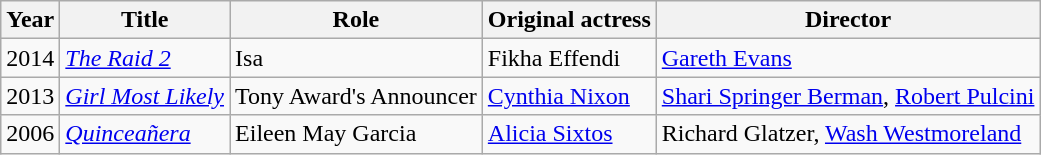<table class="wikitable">
<tr>
<th>Year</th>
<th>Title</th>
<th>Role</th>
<th>Original actress</th>
<th>Director</th>
</tr>
<tr>
<td>2014</td>
<td><em><a href='#'>The Raid 2</a></em></td>
<td>Isa</td>
<td>Fikha Effendi</td>
<td><a href='#'>Gareth Evans</a></td>
</tr>
<tr>
<td>2013</td>
<td><em><a href='#'>Girl Most Likely</a></em></td>
<td>Tony Award's Announcer</td>
<td><a href='#'>Cynthia Nixon</a></td>
<td><a href='#'>Shari Springer Berman</a>, <a href='#'>Robert Pulcini</a></td>
</tr>
<tr>
<td>2006</td>
<td><em><a href='#'>Quinceañera</a></em></td>
<td>Eileen May Garcia</td>
<td><a href='#'>Alicia Sixtos</a></td>
<td>Richard Glatzer, <a href='#'>Wash Westmoreland</a></td>
</tr>
</table>
